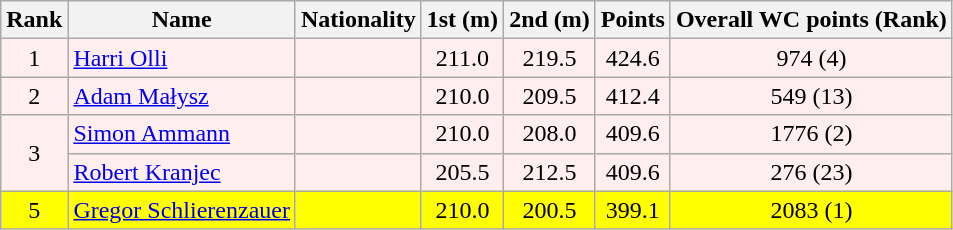<table class="wikitable">
<tr>
<th align=Center>Rank</th>
<th>Name</th>
<th>Nationality</th>
<th align=Center>1st (m)</th>
<th>2nd (m)</th>
<th>Points</th>
<th>Overall WC points (Rank)</th>
</tr>
<tr style="background:#ffeeee;">
<td align=center>1</td>
<td align=left><a href='#'>Harri Olli</a></td>
<td align=left></td>
<td align=center>211.0</td>
<td align=center>219.5</td>
<td align=center>424.6</td>
<td align=center>974 (4)</td>
</tr>
<tr style="background:#ffeeee;">
<td align=center>2</td>
<td align=left><a href='#'>Adam Małysz</a></td>
<td align=left></td>
<td align=center>210.0</td>
<td align=center>209.5</td>
<td align=center>412.4</td>
<td align=center>549 (13)</td>
</tr>
<tr style="background:#ffeeee;">
<td align=center rowspan="2">3</td>
<td align=left><a href='#'>Simon Ammann</a></td>
<td align=left></td>
<td align=center>210.0</td>
<td align=center>208.0</td>
<td align=center>409.6</td>
<td align=center>1776 (2)</td>
</tr>
<tr style="background:#ffeeee;">
<td align=left><a href='#'>Robert Kranjec</a></td>
<td align=left></td>
<td align=center>205.5</td>
<td align=center>212.5</td>
<td align=center>409.6</td>
<td align=center>276 (23)</td>
</tr>
<tr style="background:#ffff00;">
<td align=center>5</td>
<td align=left><a href='#'>Gregor Schlierenzauer</a></td>
<td align=left></td>
<td align=center>210.0</td>
<td align=center>200.5</td>
<td align=center>399.1</td>
<td align=center>2083 (1)</td>
</tr>
</table>
